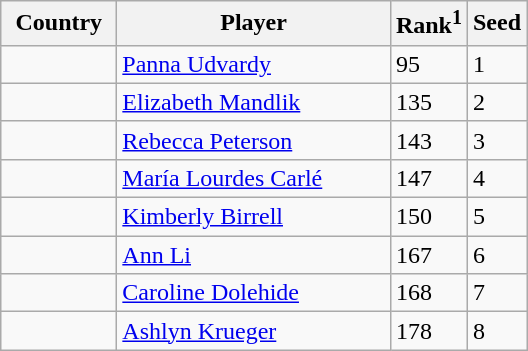<table class="sortable wikitable">
<tr>
<th width="70">Country</th>
<th width="175">Player</th>
<th>Rank<sup>1</sup></th>
<th>Seed</th>
</tr>
<tr>
<td></td>
<td><a href='#'>Panna Udvardy</a></td>
<td>95</td>
<td>1</td>
</tr>
<tr>
<td></td>
<td><a href='#'>Elizabeth Mandlik</a></td>
<td>135</td>
<td>2</td>
</tr>
<tr>
<td></td>
<td><a href='#'>Rebecca Peterson</a></td>
<td>143</td>
<td>3</td>
</tr>
<tr>
<td></td>
<td><a href='#'>María Lourdes Carlé</a></td>
<td>147</td>
<td>4</td>
</tr>
<tr>
<td></td>
<td><a href='#'>Kimberly Birrell</a></td>
<td>150</td>
<td>5</td>
</tr>
<tr>
<td></td>
<td><a href='#'>Ann Li</a></td>
<td>167</td>
<td>6</td>
</tr>
<tr>
<td></td>
<td><a href='#'>Caroline Dolehide</a></td>
<td>168</td>
<td>7</td>
</tr>
<tr>
<td></td>
<td><a href='#'>Ashlyn Krueger</a></td>
<td>178</td>
<td>8</td>
</tr>
</table>
